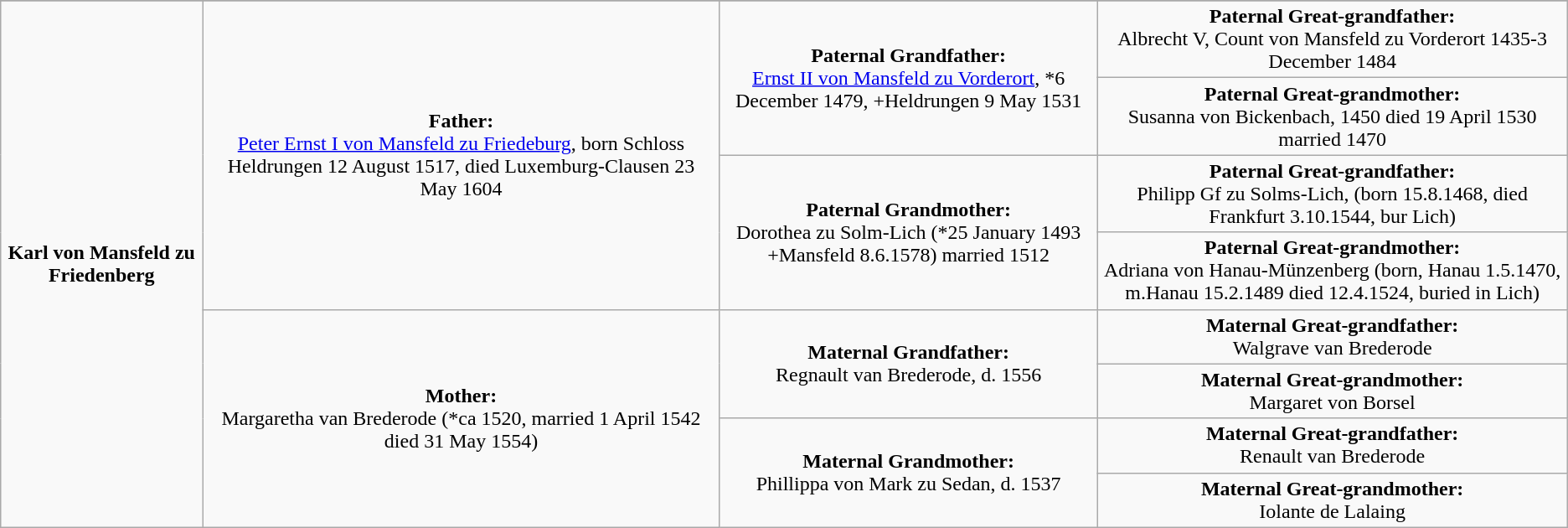<table class="wikitable">
<tr>
</tr>
<tr>
<td rowspan="8" align="center"><strong>Karl von Mansfeld zu Friedenberg</strong></td>
<td rowspan="4" align="center"><strong>Father:</strong><br><a href='#'>Peter Ernst I von Mansfeld zu Friedeburg</a>, born Schloss Heldrungen 12 August 1517, died Luxemburg-Clausen 23 May 1604</td>
<td rowspan="2" align="center"><strong>Paternal Grandfather:</strong><br><a href='#'>Ernst II von Mansfeld zu Vorderort</a>, *6 December 1479, +Heldrungen 9 May 1531</td>
<td align="center"><strong>Paternal Great-grandfather:</strong><br>Albrecht V, Count von Mansfeld zu Vorderort 1435-3 December 1484</td>
</tr>
<tr>
<td align="center"><strong>Paternal Great-grandmother:</strong><br>Susanna von Bickenbach, 1450 died 19 April 1530 married 1470</td>
</tr>
<tr>
<td rowspan="2" align="center"><strong>Paternal Grandmother:</strong><br>Dorothea zu Solm-Lich (*25 January 1493 +Mansfeld 8.6.1578) married 1512</td>
<td align="center"><strong>Paternal Great-grandfather:</strong><br>Philipp Gf zu Solms-Lich, (born 15.8.1468, died Frankfurt 3.10.1544, bur Lich)</td>
</tr>
<tr>
<td align="center"><strong>Paternal Great-grandmother:</strong><br>Adriana von Hanau-Münzenberg (born, Hanau 1.5.1470, m.Hanau 15.2.1489  died 12.4.1524, buried in Lich)</td>
</tr>
<tr>
<td rowspan="4" align="center"><strong>Mother:</strong><br>Margaretha van Brederode (*ca 1520, married 1 April 1542  died 31 May 1554)</td>
<td rowspan="2" align="center"><strong>Maternal Grandfather:</strong><br>Regnault van Brederode, d. 1556</td>
<td align="center"><strong>Maternal Great-grandfather:</strong><br>Walgrave van Brederode</td>
</tr>
<tr>
<td align="center"><strong>Maternal Great-grandmother:</strong><br>Margaret von Borsel</td>
</tr>
<tr>
<td rowspan="2" align="center"><strong>Maternal Grandmother:</strong><br>Phillippa von Mark zu Sedan, d. 1537</td>
<td align="center"><strong>Maternal Great-grandfather:</strong><br>Renault van Brederode</td>
</tr>
<tr>
<td align="center"><strong>Maternal Great-grandmother:</strong><br>Iolante de Lalaing</td>
</tr>
</table>
